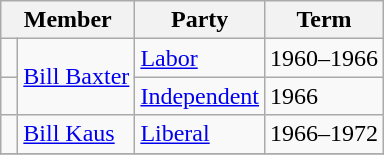<table class="wikitable">
<tr>
<th colspan="2">Member</th>
<th>Party</th>
<th>Term</th>
</tr>
<tr>
<td> </td>
<td rowspan=2><a href='#'>Bill Baxter</a></td>
<td><a href='#'>Labor</a></td>
<td>1960–1966</td>
</tr>
<tr>
<td> </td>
<td><a href='#'>Independent</a></td>
<td>1966</td>
</tr>
<tr>
<td> </td>
<td><a href='#'>Bill Kaus</a></td>
<td><a href='#'>Liberal</a></td>
<td>1966–1972</td>
</tr>
<tr>
</tr>
</table>
